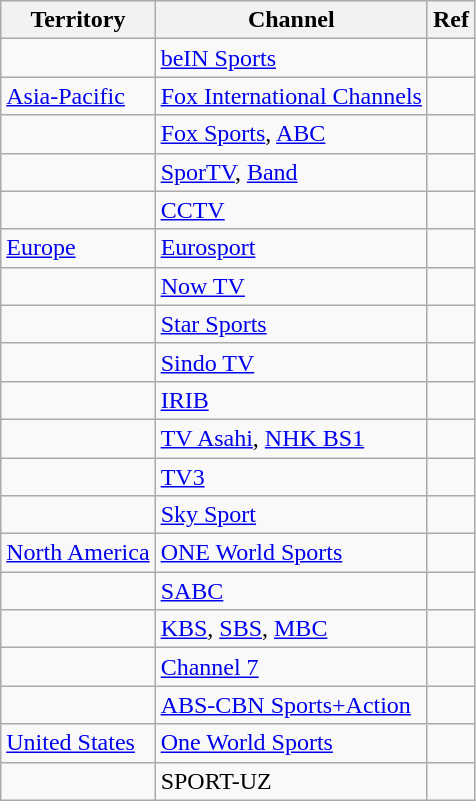<table class="wikitable">
<tr>
<th>Territory</th>
<th>Channel</th>
<th>Ref</th>
</tr>
<tr>
<td></td>
<td><a href='#'>beIN Sports</a></td>
<td></td>
</tr>
<tr>
<td><a href='#'>Asia-Pacific</a></td>
<td><a href='#'>Fox International Channels</a></td>
<td></td>
</tr>
<tr>
<td></td>
<td><a href='#'>Fox Sports</a>, <a href='#'>ABC</a></td>
<td></td>
</tr>
<tr>
<td></td>
<td><a href='#'>SporTV</a>, <a href='#'>Band</a></td>
<td></td>
</tr>
<tr>
<td></td>
<td><a href='#'>CCTV</a></td>
<td></td>
</tr>
<tr>
<td><a href='#'>Europe</a></td>
<td><a href='#'>Eurosport</a></td>
<td></td>
</tr>
<tr>
<td></td>
<td><a href='#'>Now TV</a></td>
<td></td>
</tr>
<tr>
<td></td>
<td><a href='#'>Star Sports</a></td>
<td></td>
</tr>
<tr>
<td></td>
<td><a href='#'>Sindo TV</a></td>
<td></td>
</tr>
<tr>
<td></td>
<td><a href='#'>IRIB</a></td>
<td></td>
</tr>
<tr>
<td></td>
<td><a href='#'>TV Asahi</a>, <a href='#'>NHK BS1</a></td>
<td></td>
</tr>
<tr>
<td></td>
<td><a href='#'>TV3</a></td>
<td></td>
</tr>
<tr>
<td></td>
<td><a href='#'>Sky Sport</a></td>
<td></td>
</tr>
<tr>
<td><a href='#'>North America</a></td>
<td><a href='#'>ONE World Sports</a></td>
<td></td>
</tr>
<tr>
<td></td>
<td><a href='#'>SABC</a></td>
<td></td>
</tr>
<tr>
<td></td>
<td><a href='#'>KBS</a>, <a href='#'>SBS</a>, <a href='#'>MBC</a></td>
<td></td>
</tr>
<tr>
<td></td>
<td><a href='#'>Channel 7</a></td>
<td></td>
</tr>
<tr>
<td></td>
<td><a href='#'>ABS-CBN Sports+Action</a></td>
<td></td>
</tr>
<tr>
<td><a href='#'>United States</a></td>
<td><a href='#'>One World Sports</a></td>
<td></td>
</tr>
<tr>
<td></td>
<td>SPORT-UZ</td>
<td></td>
</tr>
</table>
